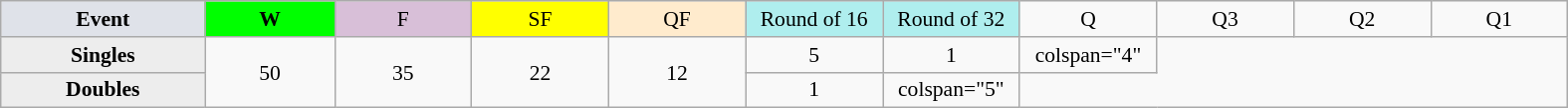<table class=wikitable style=font-size:90%;text-align:center>
<tr>
<td style="width:130px; background:#dfe2e9;"><strong>Event</strong></td>
<td style="width:80px; background:lime;"><strong>W</strong></td>
<td style="width:85px; background:thistle;">F</td>
<td style="width:85px; background:#ff0;">SF</td>
<td style="width:85px; background:#ffebcd;">QF</td>
<td style="width:85px; background:#afeeee;">Round of 16</td>
<td style="width:85px; background:#afeeee;">Round of 32</td>
<td width=85>Q</td>
<td width=85>Q3</td>
<td width=85>Q2</td>
<td width=85>Q1</td>
</tr>
<tr>
<th style="background:#ededed;">Singles</th>
<td rowspan=2>50</td>
<td rowspan=2>35</td>
<td rowspan=2>22</td>
<td rowspan=2>12</td>
<td>5</td>
<td>1</td>
<td>colspan="4" </td>
</tr>
<tr>
<th style="background:#ededed;">Doubles</th>
<td>1</td>
<td>colspan="5" </td>
</tr>
</table>
